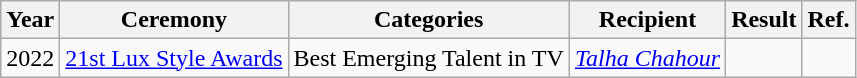<table class="wikitable style">
<tr>
<th>Year</th>
<th>Ceremony</th>
<th>Categories</th>
<th>Recipient</th>
<th>Result</th>
<th>Ref.</th>
</tr>
<tr>
<td>2022</td>
<td rowspan="7"><a href='#'>21st Lux Style Awards</a></td>
<td>Best Emerging Talent in TV</td>
<td><em><a href='#'>Talha Chahour</a></em></td>
<td></td>
<td></td>
</tr>
</table>
